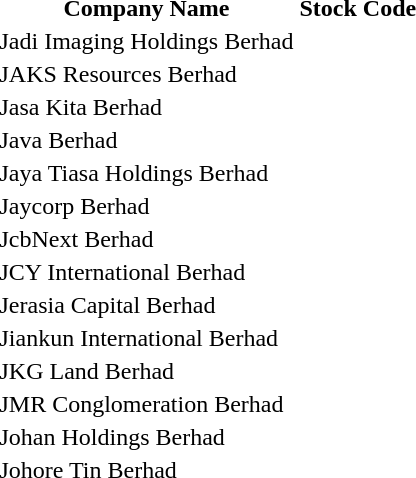<table style="background:transparent;">
<tr>
<th>Company Name</th>
<th>Stock Code</th>
</tr>
<tr>
<td>Jadi Imaging Holdings Berhad</td>
<td></td>
</tr>
<tr>
<td>JAKS Resources Berhad</td>
<td></td>
</tr>
<tr>
<td>Jasa Kita Berhad</td>
<td></td>
</tr>
<tr>
<td>Java Berhad</td>
<td></td>
</tr>
<tr>
<td>Jaya Tiasa Holdings Berhad</td>
<td></td>
</tr>
<tr>
<td>Jaycorp Berhad</td>
<td></td>
</tr>
<tr>
<td>JcbNext Berhad</td>
<td></td>
</tr>
<tr>
<td>JCY International Berhad</td>
<td></td>
</tr>
<tr>
<td>Jerasia Capital Berhad</td>
<td></td>
</tr>
<tr>
<td>Jiankun International Berhad</td>
<td></td>
</tr>
<tr>
<td>JKG Land Berhad</td>
<td></td>
</tr>
<tr>
<td>JMR Conglomeration Berhad</td>
<td></td>
</tr>
<tr>
<td>Johan Holdings Berhad</td>
<td></td>
</tr>
<tr>
<td>Johore Tin Berhad</td>
<td></td>
</tr>
</table>
